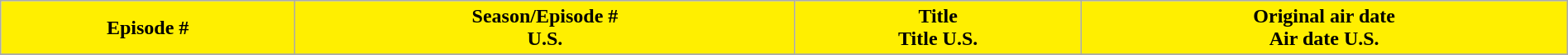<table class="wikitable plainrowheaders" style="width: 100%; margin-right: 0;">
<tr>
<th style="background: #FFEF00; color: #000000;">Episode #</th>
<th style="background: #FFEF00; color: #000000;">Season/Episode # <br>U.S.</th>
<th style="background: #FFEF00; color: #000000;">Title <br> Title U.S.</th>
<th style="background: #FFEF00; color: #000000;">Original air date <br> Air date U.S.</th>
</tr>
<tr>
</tr>
</table>
